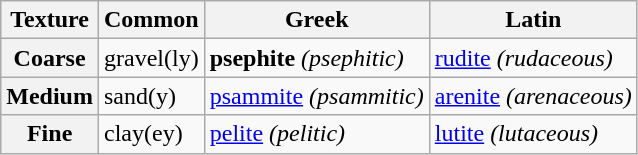<table class="wikitable">
<tr>
<th>Texture</th>
<th>Common</th>
<th>Greek</th>
<th>Latin</th>
</tr>
<tr>
<th>Coarse</th>
<td>gravel(ly)</td>
<td><strong>psephite</strong> <em>(psephitic)</em></td>
<td><a href='#'>rudite</a> <em>(rudaceous)</em></td>
</tr>
<tr>
<th>Medium</th>
<td>sand(y)</td>
<td><a href='#'>psammite</a> <em>(psammitic)</em></td>
<td><a href='#'>arenite</a> <em>(arenaceous)</em></td>
</tr>
<tr>
<th>Fine</th>
<td>clay(ey)</td>
<td><a href='#'>pelite</a> <em>(pelitic)</em></td>
<td><a href='#'>lutite</a> <em>(lutaceous)</em></td>
</tr>
</table>
